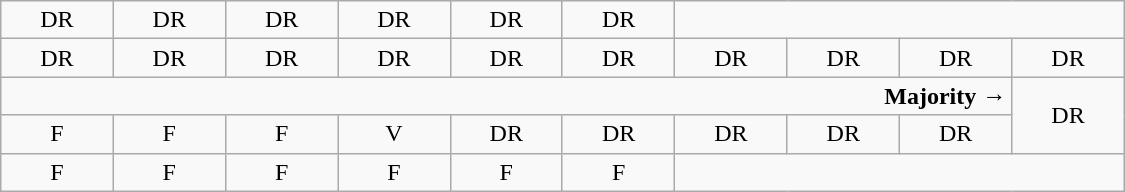<table class="wikitable" style="text-align:center" width=750px>
<tr>
<td>DR</td>
<td>DR</td>
<td>DR</td>
<td>DR</td>
<td>DR</td>
<td>DR</td>
</tr>
<tr>
<td width=50px >DR</td>
<td width=50px >DR</td>
<td width=50px >DR</td>
<td width=50px >DR</td>
<td width=50px >DR</td>
<td width=50px >DR</td>
<td width=50px >DR</td>
<td width=50px >DR</td>
<td width=50px >DR</td>
<td width=50px >DR<br></td>
</tr>
<tr>
<td colspan=9 style="text-align:right"><strong>Majority →</strong></td>
<td rowspan=2 >DR<br></td>
</tr>
<tr>
<td>F<br></td>
<td>F<br></td>
<td>F<br></td>
<td>V<br></td>
<td>DR<br></td>
<td>DR<br></td>
<td>DR<br></td>
<td>DR<br></td>
<td>DR<br></td>
</tr>
<tr>
<td>F</td>
<td>F</td>
<td>F</td>
<td>F</td>
<td>F</td>
<td>F</td>
</tr>
</table>
